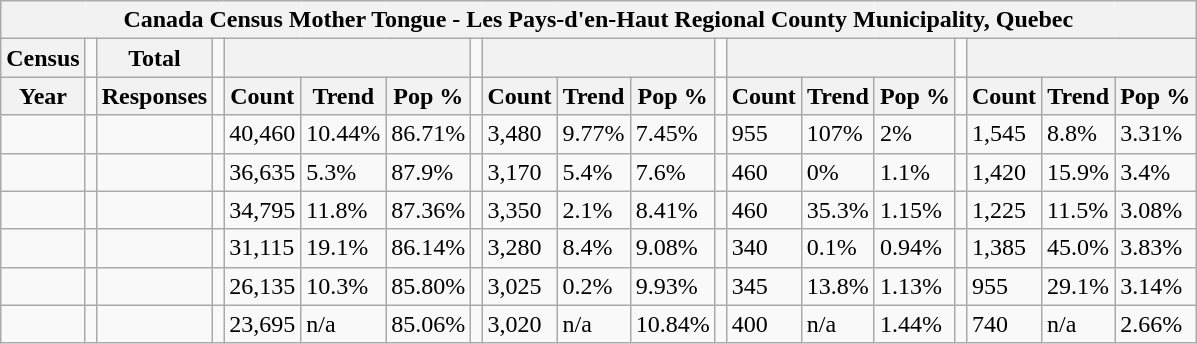<table class="wikitable">
<tr>
<th colspan="19">Canada Census Mother Tongue - Les Pays-d'en-Haut Regional County Municipality, Quebec</th>
</tr>
<tr>
<th>Census</th>
<td></td>
<th>Total</th>
<td colspan="1"></td>
<th colspan="3"></th>
<td colspan="1"></td>
<th colspan="3"></th>
<td colspan="1"></td>
<th colspan="3"></th>
<td colspan="1"></td>
<th colspan="3"></th>
</tr>
<tr>
<th>Year</th>
<td></td>
<th>Responses</th>
<td></td>
<th>Count</th>
<th>Trend</th>
<th>Pop %</th>
<td></td>
<th>Count</th>
<th>Trend</th>
<th>Pop %</th>
<td></td>
<th>Count</th>
<th>Trend</th>
<th>Pop %</th>
<td></td>
<th>Count</th>
<th>Trend</th>
<th>Pop %</th>
</tr>
<tr>
<td></td>
<td></td>
<td></td>
<td></td>
<td>40,460</td>
<td> 10.44%</td>
<td>86.71%</td>
<td></td>
<td>3,480</td>
<td> 9.77%</td>
<td>7.45%</td>
<td></td>
<td>955</td>
<td> 107%</td>
<td>2%</td>
<td></td>
<td>1,545</td>
<td> 8.8%</td>
<td>3.31%</td>
</tr>
<tr>
<td></td>
<td></td>
<td></td>
<td></td>
<td>36,635</td>
<td> 5.3%</td>
<td>87.9%</td>
<td></td>
<td>3,170</td>
<td> 5.4%</td>
<td>7.6%</td>
<td></td>
<td>460</td>
<td> 0%</td>
<td>1.1%</td>
<td></td>
<td>1,420</td>
<td> 15.9%</td>
<td>3.4%</td>
</tr>
<tr>
<td></td>
<td></td>
<td></td>
<td></td>
<td>34,795</td>
<td> 11.8%</td>
<td>87.36%</td>
<td></td>
<td>3,350</td>
<td> 2.1%</td>
<td>8.41%</td>
<td></td>
<td>460</td>
<td> 35.3%</td>
<td>1.15%</td>
<td></td>
<td>1,225</td>
<td> 11.5%</td>
<td>3.08%</td>
</tr>
<tr>
<td></td>
<td></td>
<td></td>
<td></td>
<td>31,115</td>
<td> 19.1%</td>
<td>86.14%</td>
<td></td>
<td>3,280</td>
<td> 8.4%</td>
<td>9.08%</td>
<td></td>
<td>340</td>
<td> 0.1%</td>
<td>0.94%</td>
<td></td>
<td>1,385</td>
<td> 45.0%</td>
<td>3.83%</td>
</tr>
<tr>
<td></td>
<td></td>
<td></td>
<td></td>
<td>26,135</td>
<td> 10.3%</td>
<td>85.80%</td>
<td></td>
<td>3,025</td>
<td> 0.2%</td>
<td>9.93%</td>
<td></td>
<td>345</td>
<td> 13.8%</td>
<td>1.13%</td>
<td></td>
<td>955</td>
<td> 29.1%</td>
<td>3.14%</td>
</tr>
<tr>
<td></td>
<td></td>
<td></td>
<td></td>
<td>23,695</td>
<td>n/a</td>
<td>85.06%</td>
<td></td>
<td>3,020</td>
<td>n/a</td>
<td>10.84%</td>
<td></td>
<td>400</td>
<td>n/a</td>
<td>1.44%</td>
<td></td>
<td>740</td>
<td>n/a</td>
<td>2.66%</td>
</tr>
</table>
